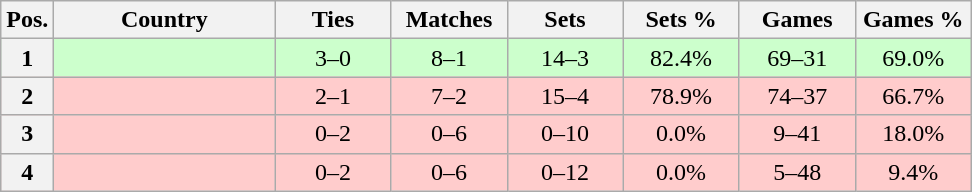<table class="wikitable nowrap" style=text-align:center>
<tr>
<th>Pos.</th>
<th width=140>Country</th>
<th width=70>Ties</th>
<th width=70>Matches</th>
<th width=70>Sets</th>
<th width=70>Sets %</th>
<th width=70>Games</th>
<th width=70>Games %</th>
</tr>
<tr style="background: #CCFFCC;">
<th>1</th>
<td align=left></td>
<td>3–0</td>
<td>8–1</td>
<td>14–3</td>
<td>82.4%</td>
<td>69–31</td>
<td>69.0%</td>
</tr>
<tr style="background: #FFCCCC;">
<th>2</th>
<td align=left></td>
<td>2–1</td>
<td>7–2</td>
<td>15–4</td>
<td>78.9%</td>
<td>74–37</td>
<td>66.7%</td>
</tr>
<tr style="background: #FFCCCC;">
<th>3</th>
<td align=left></td>
<td>0–2</td>
<td>0–6</td>
<td>0–10</td>
<td>0.0%</td>
<td>9–41</td>
<td>18.0%</td>
</tr>
<tr style="background: #FFCCCC;">
<th>4</th>
<td align=left></td>
<td>0–2</td>
<td>0–6</td>
<td>0–12</td>
<td>0.0%</td>
<td>5–48</td>
<td>9.4%</td>
</tr>
</table>
